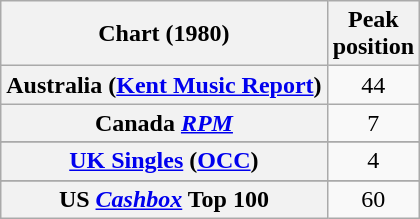<table class="wikitable sortable plainrowheaders">
<tr>
<th scope="col">Chart (1980)</th>
<th scope="col">Peak<br>position</th>
</tr>
<tr>
<th scope="row">Australia (<a href='#'>Kent Music Report</a>)</th>
<td style="text-align:center;">44</td>
</tr>
<tr>
<th scope="row">Canada <em><a href='#'>RPM</a></em></th>
<td style="text-align:center;">7</td>
</tr>
<tr>
</tr>
<tr>
<th scope="row"><a href='#'>UK Singles</a> (<a href='#'>OCC</a>)</th>
<td style="text-align:center;">4</td>
</tr>
<tr>
</tr>
<tr>
<th scope="row">US <em><a href='#'>Cashbox</a></em> Top 100</th>
<td style="text-align:center;">60</td>
</tr>
</table>
